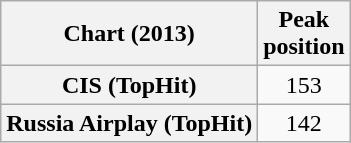<table class="wikitable sortable plainrowheaders" style="text-align:center">
<tr>
<th scope="col">Chart (2013)</th>
<th scope="col">Peak<br>position</th>
</tr>
<tr>
<th scope="row">CIS (TopHit)</th>
<td>153</td>
</tr>
<tr>
<th scope="row">Russia Airplay (TopHit)</th>
<td>142</td>
</tr>
</table>
